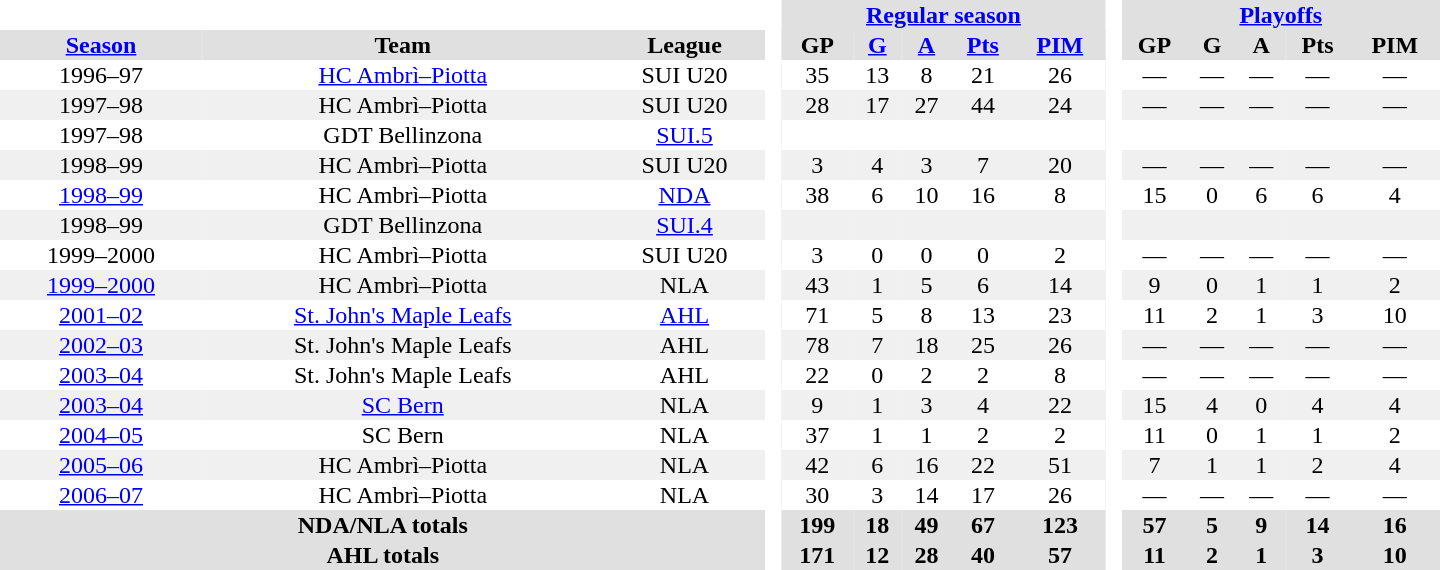<table border="0" cellpadding="1" cellspacing="0" style="text-align:center; width:60em">
<tr bgcolor="#e0e0e0">
<th colspan="3" bgcolor="#ffffff"> </th>
<th rowspan="100" bgcolor="#ffffff"> </th>
<th colspan="5"><a href='#'>Regular season</a></th>
<th rowspan="100" bgcolor="#ffffff"> </th>
<th colspan="5"><a href='#'>Playoffs</a></th>
</tr>
<tr bgcolor="#e0e0e0">
<th><a href='#'>Season</a></th>
<th>Team</th>
<th>League</th>
<th>GP</th>
<th><a href='#'>G</a></th>
<th><a href='#'>A</a></th>
<th><a href='#'>Pts</a></th>
<th><a href='#'>PIM</a></th>
<th>GP</th>
<th>G</th>
<th>A</th>
<th>Pts</th>
<th>PIM</th>
</tr>
<tr>
<td>1996–97</td>
<td><a href='#'>HC Ambrì–Piotta</a></td>
<td>SUI U20</td>
<td>35</td>
<td>13</td>
<td>8</td>
<td>21</td>
<td>26</td>
<td>—</td>
<td>—</td>
<td>—</td>
<td>—</td>
<td>—</td>
</tr>
<tr bgcolor="#f0f0f0">
<td>1997–98</td>
<td>HC Ambrì–Piotta</td>
<td>SUI U20</td>
<td>28</td>
<td>17</td>
<td>27</td>
<td>44</td>
<td>24</td>
<td>—</td>
<td>—</td>
<td>—</td>
<td>—</td>
<td>—</td>
</tr>
<tr>
<td>1997–98</td>
<td>GDT Bellinzona</td>
<td><a href='#'>SUI.5</a></td>
<td></td>
<td></td>
<td></td>
<td></td>
<td></td>
<td></td>
<td></td>
<td></td>
<td></td>
<td></td>
</tr>
<tr bgcolor="#f0f0f0">
<td>1998–99</td>
<td>HC Ambrì–Piotta</td>
<td>SUI U20</td>
<td>3</td>
<td>4</td>
<td>3</td>
<td>7</td>
<td>20</td>
<td>—</td>
<td>—</td>
<td>—</td>
<td>—</td>
<td>—</td>
</tr>
<tr>
<td><a href='#'>1998–99</a></td>
<td>HC Ambrì–Piotta</td>
<td><a href='#'>NDA</a></td>
<td>38</td>
<td>6</td>
<td>10</td>
<td>16</td>
<td>8</td>
<td>15</td>
<td>0</td>
<td>6</td>
<td>6</td>
<td>4</td>
</tr>
<tr bgcolor="#f0f0f0">
<td>1998–99</td>
<td>GDT Bellinzona</td>
<td><a href='#'>SUI.4</a></td>
<td></td>
<td></td>
<td></td>
<td></td>
<td></td>
<td></td>
<td></td>
<td></td>
<td></td>
<td></td>
</tr>
<tr>
<td>1999–2000</td>
<td>HC Ambrì–Piotta</td>
<td>SUI U20</td>
<td>3</td>
<td>0</td>
<td>0</td>
<td>0</td>
<td>2</td>
<td>—</td>
<td>—</td>
<td>—</td>
<td>—</td>
<td>—</td>
</tr>
<tr bgcolor="#f0f0f0">
<td><a href='#'>1999–2000</a></td>
<td>HC Ambrì–Piotta</td>
<td>NLA</td>
<td>43</td>
<td>1</td>
<td>5</td>
<td>6</td>
<td>14</td>
<td>9</td>
<td>0</td>
<td>1</td>
<td>1</td>
<td>2</td>
</tr>
<tr>
<td><a href='#'>2001–02</a></td>
<td><a href='#'>St. John's Maple Leafs</a></td>
<td><a href='#'>AHL</a></td>
<td>71</td>
<td>5</td>
<td>8</td>
<td>13</td>
<td>23</td>
<td>11</td>
<td>2</td>
<td>1</td>
<td>3</td>
<td>10</td>
</tr>
<tr bgcolor="#f0f0f0">
<td><a href='#'>2002–03</a></td>
<td>St. John's Maple Leafs</td>
<td>AHL</td>
<td>78</td>
<td>7</td>
<td>18</td>
<td>25</td>
<td>26</td>
<td>—</td>
<td>—</td>
<td>—</td>
<td>—</td>
<td>—</td>
</tr>
<tr>
<td><a href='#'>2003–04</a></td>
<td>St. John's Maple Leafs</td>
<td>AHL</td>
<td>22</td>
<td>0</td>
<td>2</td>
<td>2</td>
<td>8</td>
<td>—</td>
<td>—</td>
<td>—</td>
<td>—</td>
<td>—</td>
</tr>
<tr bgcolor="#f0f0f0">
<td><a href='#'>2003–04</a></td>
<td><a href='#'>SC Bern</a></td>
<td>NLA</td>
<td>9</td>
<td>1</td>
<td>3</td>
<td>4</td>
<td>22</td>
<td>15</td>
<td>4</td>
<td>0</td>
<td>4</td>
<td>4</td>
</tr>
<tr>
<td><a href='#'>2004–05</a></td>
<td>SC Bern</td>
<td>NLA</td>
<td>37</td>
<td>1</td>
<td>1</td>
<td>2</td>
<td>2</td>
<td>11</td>
<td>0</td>
<td>1</td>
<td>1</td>
<td>2</td>
</tr>
<tr bgcolor="#f0f0f0">
<td><a href='#'>2005–06</a></td>
<td>HC Ambrì–Piotta</td>
<td>NLA</td>
<td>42</td>
<td>6</td>
<td>16</td>
<td>22</td>
<td>51</td>
<td>7</td>
<td>1</td>
<td>1</td>
<td>2</td>
<td>4</td>
</tr>
<tr>
<td><a href='#'>2006–07</a></td>
<td>HC Ambrì–Piotta</td>
<td>NLA</td>
<td>30</td>
<td>3</td>
<td>14</td>
<td>17</td>
<td>26</td>
<td>—</td>
<td>—</td>
<td>—</td>
<td>—</td>
<td>—</td>
</tr>
<tr bgcolor="#e0e0e0">
<th colspan="3">NDA/NLA totals</th>
<th>199</th>
<th>18</th>
<th>49</th>
<th>67</th>
<th>123</th>
<th>57</th>
<th>5</th>
<th>9</th>
<th>14</th>
<th>16</th>
</tr>
<tr bgcolor="#e0e0e0">
<th colspan="3">AHL totals</th>
<th>171</th>
<th>12</th>
<th>28</th>
<th>40</th>
<th>57</th>
<th>11</th>
<th>2</th>
<th>1</th>
<th>3</th>
<th>10</th>
</tr>
</table>
